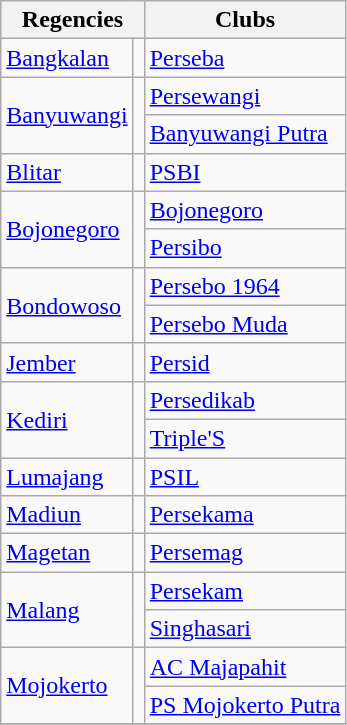<table class="wikitable">
<tr>
<th colspan=2>Regencies</th>
<th>Clubs</th>
</tr>
<tr>
<td><a href='#'>Bangkalan</a></td>
<td></td>
<td><a href='#'>Perseba</a></td>
</tr>
<tr>
<td rowspan=2><a href='#'>Banyuwangi</a></td>
<td rowspan=2></td>
<td><a href='#'>Persewangi</a></td>
</tr>
<tr>
<td><a href='#'>Banyuwangi Putra</a></td>
</tr>
<tr>
<td><a href='#'>Blitar</a></td>
<td></td>
<td><a href='#'>PSBI</a></td>
</tr>
<tr>
<td rowspan=2><a href='#'>Bojonegoro</a></td>
<td rowspan=2></td>
<td><a href='#'>Bojonegoro</a></td>
</tr>
<tr>
<td><a href='#'>Persibo</a></td>
</tr>
<tr>
<td rowspan=2><a href='#'>Bondowoso</a></td>
<td rowspan=2></td>
<td><a href='#'>Persebo 1964</a></td>
</tr>
<tr>
<td><a href='#'>Persebo Muda</a></td>
</tr>
<tr>
<td><a href='#'>Jember</a></td>
<td></td>
<td><a href='#'>Persid</a></td>
</tr>
<tr>
<td rowspan=2><a href='#'>Kediri</a></td>
<td rowspan=2></td>
<td><a href='#'>Persedikab</a></td>
</tr>
<tr>
<td><a href='#'>Triple'S</a></td>
</tr>
<tr>
<td><a href='#'>Lumajang</a></td>
<td></td>
<td><a href='#'>PSIL</a></td>
</tr>
<tr>
<td><a href='#'>Madiun</a></td>
<td></td>
<td><a href='#'>Persekama</a></td>
</tr>
<tr>
<td><a href='#'>Magetan</a></td>
<td></td>
<td><a href='#'>Persemag</a></td>
</tr>
<tr>
<td rowspan=2><a href='#'>Malang</a></td>
<td rowspan=2></td>
<td><a href='#'>Persekam</a></td>
</tr>
<tr>
<td><a href='#'>Singhasari</a></td>
</tr>
<tr>
<td rowspan=2><a href='#'>Mojokerto</a></td>
<td rowspan=2></td>
<td><a href='#'>AC Majapahit</a></td>
</tr>
<tr>
<td><a href='#'>PS Mojokerto Putra</a></td>
</tr>
<tr>
</tr>
</table>
